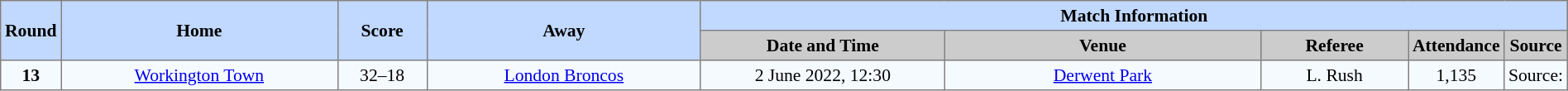<table border=1 style="border-collapse:collapse; font-size:90%; text-align:center;" cellpadding=3 cellspacing=0 width=100%>
<tr style="background:#c1d8ff;">
<th scope="col" rowspan=2 width=1%>Round</th>
<th scope="col" rowspan=2 width=19%>Home</th>
<th scope="col" rowspan=2 width=6%>Score</th>
<th scope="col" rowspan=2 width=19%>Away</th>
<th colspan=5>Match Information</th>
</tr>
<tr style="background:#cccccc;">
<th scope="col" width=17%>Date and Time</th>
<th scope="col" width=22%>Venue</th>
<th scope="col" width=10%>Referee</th>
<th scope="col" width=7%>Attendance</th>
<th scope="col" width=7%>Source</th>
</tr>
<tr style="background:#f5faff;">
<td><strong>13</strong></td>
<td> <a href='#'>Workington Town</a></td>
<td>32–18</td>
<td> <a href='#'>London Broncos</a></td>
<td>2 June 2022, 12:30</td>
<td><a href='#'>Derwent Park</a></td>
<td>L. Rush</td>
<td>1,135</td>
<td>Source:</td>
</tr>
</table>
